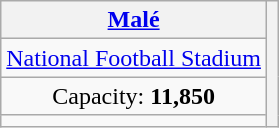<table class="wikitable" style="text-align:center">
<tr>
<th><a href='#'>Malé</a></th>
<th rowspan=4></th>
</tr>
<tr>
<td><a href='#'>National Football Stadium</a></td>
</tr>
<tr>
<td>Capacity: <strong>11,850</strong></td>
</tr>
<tr>
<td></td>
</tr>
</table>
